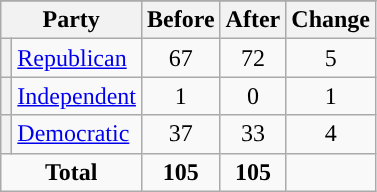<table class="wikitable" style="text-align:center;">
<tr>
</tr>
<tr>
<th colspan=2>Party</th>
<th>Before</th>
<th>After</th>
<th>Change</th>
</tr>
<tr>
<th style="background-color:"></th>
<td style="text-align:left;"><a href='#'>Republican</a></td>
<td>67</td>
<td>72</td>
<td> 5</td>
</tr>
<tr>
<th style="background-color:"></th>
<td><a href='#'>Independent</a></td>
<td>1</td>
<td>0</td>
<td> 1</td>
</tr>
<tr>
<th style="background-color:"></th>
<td style="text-align:left;"><a href='#'>Democratic</a></td>
<td>37</td>
<td>33</td>
<td> 4</td>
</tr>
<tr>
<td colspan=2><strong>Total</strong></td>
<td><strong>105</strong></td>
<td><strong>105</strong></td>
<td></td>
</tr>
</table>
